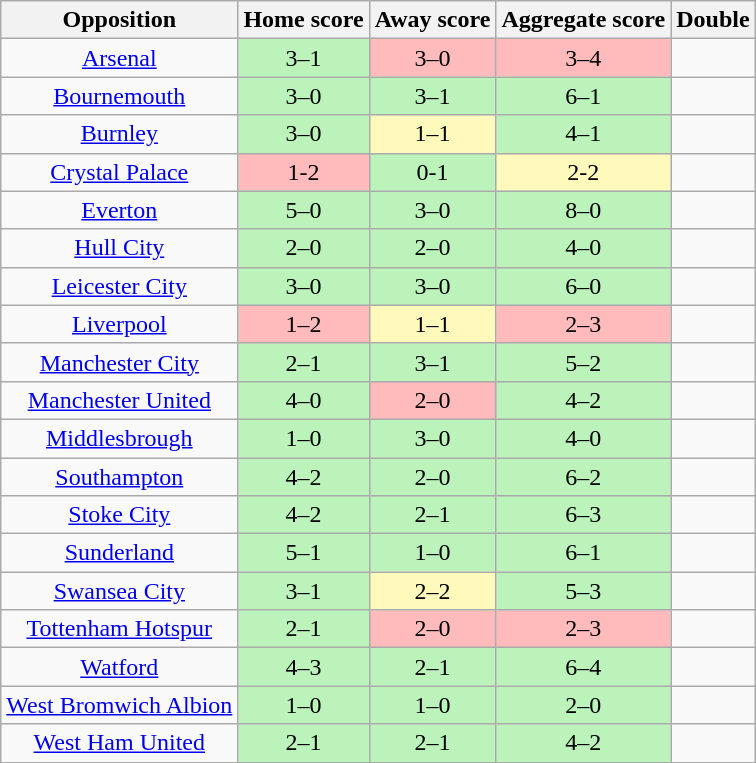<table class="wikitable" style="text-align: center;">
<tr>
<th>Opposition</th>
<th>Home score</th>
<th>Away score</th>
<th>Aggregate score</th>
<th>Double</th>
</tr>
<tr>
<td><a href='#'>Arsenal</a></td>
<td style="background:#bbf3bb;">3–1</td>
<td style="background:#fbb;">3–0</td>
<td style="background:#fbb;">3–4</td>
<td></td>
</tr>
<tr>
<td><a href='#'>Bournemouth</a></td>
<td style="background:#bbf3bb;">3–0</td>
<td style="background:#bbf3bb;">3–1</td>
<td style="background:#bbf3bb;">6–1</td>
<td></td>
</tr>
<tr>
<td><a href='#'>Burnley</a></td>
<td style="background:#bbf3bb;">3–0</td>
<td style="background:#fffabb;">1–1</td>
<td style="background:#bbf3bb;">4–1</td>
<td></td>
</tr>
<tr>
<td><a href='#'>Crystal Palace</a></td>
<td style="background:#fbb;">1-2</td>
<td style="background:#bbf3bb;">0-1</td>
<td style="background:#fffabb;">2-2</td>
<td></td>
</tr>
<tr>
<td><a href='#'>Everton</a></td>
<td style="background:#bbf3bb;">5–0</td>
<td style="background:#bbf3bb;">3–0</td>
<td style="background:#bbf3bb;">8–0</td>
<td></td>
</tr>
<tr>
<td><a href='#'>Hull City</a></td>
<td style="background:#bbf3bb;">2–0</td>
<td style="background:#bbf3bb;">2–0</td>
<td style="background:#bbf3bb;">4–0</td>
<td></td>
</tr>
<tr>
<td><a href='#'>Leicester City</a></td>
<td style="background:#bbf3bb;">3–0</td>
<td style="background:#bbf3bb;">3–0</td>
<td style="background:#bbf3bb;">6–0</td>
<td></td>
</tr>
<tr>
<td><a href='#'>Liverpool</a></td>
<td style="background:#fbb;">1–2</td>
<td style="background:#fffabb;">1–1</td>
<td style="background:#fbb;">2–3</td>
<td></td>
</tr>
<tr>
<td><a href='#'>Manchester City</a></td>
<td style="background:#bbf3bb;">2–1</td>
<td style="background:#bbf3bb;">3–1</td>
<td style="background:#bbf3bb;">5–2</td>
<td></td>
</tr>
<tr>
<td><a href='#'>Manchester United</a></td>
<td style="background:#bbf3bb;">4–0</td>
<td style="background:#fbb;">2–0</td>
<td style="background:#bbf3bb;">4–2</td>
<td></td>
</tr>
<tr>
<td><a href='#'>Middlesbrough</a></td>
<td style="background:#bbf3bb;">1–0</td>
<td style="background:#bbf3bb;">3–0</td>
<td style="background:#bbf3bb;">4–0</td>
<td></td>
</tr>
<tr>
<td><a href='#'>Southampton</a></td>
<td style="background:#bbf3bb;">4–2</td>
<td style="background:#bbf3bb;">2–0</td>
<td style="background:#bbf3bb;">6–2</td>
<td></td>
</tr>
<tr>
<td><a href='#'>Stoke City</a></td>
<td style="background:#bbf3bb;">4–2</td>
<td style="background:#bbf3bb;">2–1</td>
<td style="background:#bbf3bb;">6–3</td>
<td></td>
</tr>
<tr>
<td><a href='#'>Sunderland</a></td>
<td style="background:#bbf3bb;">5–1</td>
<td style="background:#bbf3bb;">1–0</td>
<td style="background:#bbf3bb;">6–1</td>
<td></td>
</tr>
<tr>
<td><a href='#'>Swansea City</a></td>
<td style="background:#bbf3bb;">3–1</td>
<td style="background:#fffabb;">2–2</td>
<td style="background:#bbf3bb;">5–3</td>
<td></td>
</tr>
<tr>
<td><a href='#'>Tottenham Hotspur</a></td>
<td style="background:#bbf3bb;">2–1</td>
<td style="background:#fbb;">2–0</td>
<td style="background:#fbb;">2–3</td>
<td></td>
</tr>
<tr>
<td><a href='#'>Watford</a></td>
<td style="background:#bbf3bb;">4–3</td>
<td style="background:#bbf3bb;">2–1</td>
<td style="background:#bbf3bb;">6–4</td>
<td></td>
</tr>
<tr>
<td><a href='#'>West Bromwich Albion</a></td>
<td style="background:#bbf3bb;">1–0</td>
<td style="background:#bbf3bb;">1–0</td>
<td style="background:#bbf3bb;">2–0</td>
<td></td>
</tr>
<tr>
<td><a href='#'>West Ham United</a></td>
<td style="background:#bbf3bb;">2–1</td>
<td style="background:#bbf3bb;">2–1</td>
<td style="background:#bbf3bb;">4–2</td>
<td></td>
</tr>
</table>
